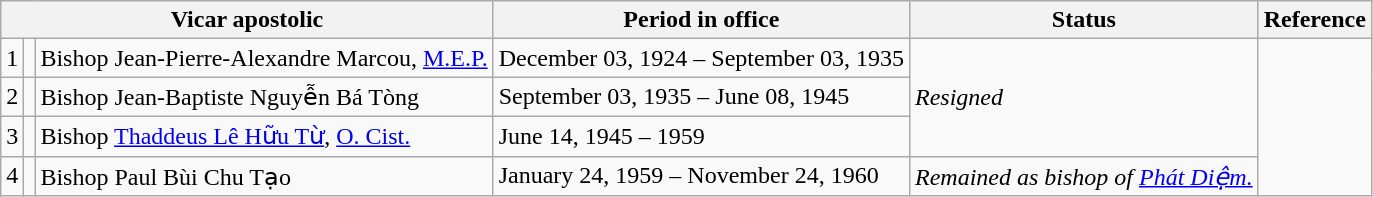<table class="wikitable">
<tr>
<th colspan="3">Vicar apostolic</th>
<th>Period in office</th>
<th>Status</th>
<th>Reference</th>
</tr>
<tr>
<td>1</td>
<td></td>
<td>Bishop Jean-Pierre-Alexandre Marcou, <a href='#'>M.E.P.</a></td>
<td>December 03, 1924 – September 03, 1935</td>
<td rowspan=3><em>Resigned</em></td>
<td rowspan=4></td>
</tr>
<tr>
<td>2</td>
<td></td>
<td>Bishop Jean-Baptiste Nguyễn Bá Tòng</td>
<td>September 03, 1935 – June 08, 1945</td>
</tr>
<tr>
<td>3</td>
<td></td>
<td>Bishop <a href='#'>Thaddeus Lê Hữu Từ</a>, <a href='#'>O. Cist.</a></td>
<td>June 14, 1945 – 1959</td>
</tr>
<tr>
<td>4</td>
<td></td>
<td>Bishop Paul Bùi Chu Tạo</td>
<td>January 24, 1959 – November 24, 1960</td>
<td><em>Remained as bishop of <a href='#'>Phát Diệm.</a></em></td>
</tr>
</table>
